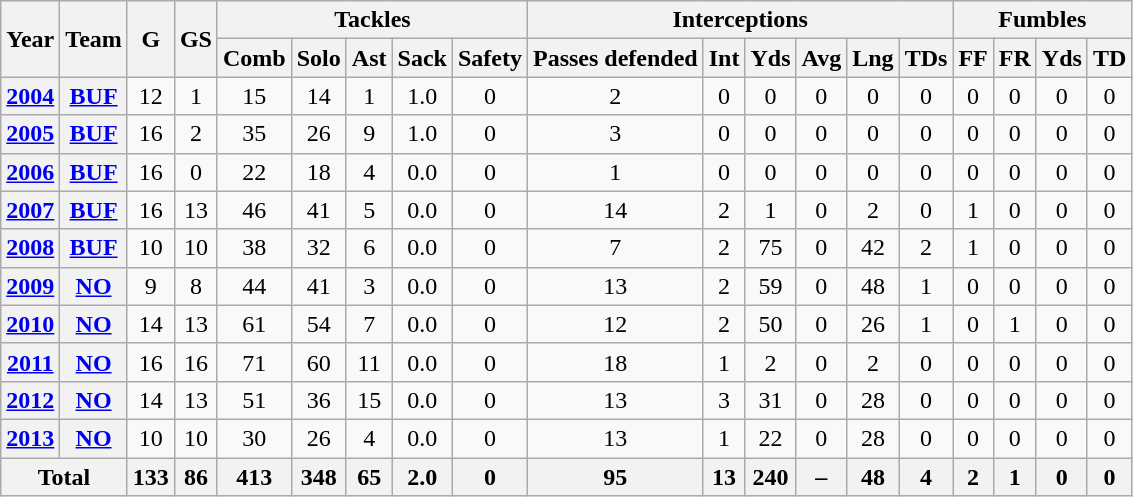<table class="wikitable" style="text-align: center;">
<tr>
<th rowspan=2>Year</th>
<th rowspan=2>Team</th>
<th rowspan=2>G</th>
<th rowspan=2>GS</th>
<th colspan=5>Tackles</th>
<th colspan=6>Interceptions</th>
<th colspan=4>Fumbles</th>
</tr>
<tr>
<th>Comb</th>
<th>Solo</th>
<th>Ast</th>
<th>Sack</th>
<th>Safety</th>
<th>Passes defended</th>
<th>Int</th>
<th>Yds</th>
<th>Avg</th>
<th>Lng</th>
<th>TDs</th>
<th>FF</th>
<th>FR</th>
<th>Yds</th>
<th>TD</th>
</tr>
<tr>
<th><a href='#'>2004</a></th>
<th><a href='#'>BUF</a></th>
<td>12</td>
<td>1</td>
<td>15</td>
<td>14</td>
<td>1</td>
<td>1.0</td>
<td>0</td>
<td>2</td>
<td>0</td>
<td>0</td>
<td>0</td>
<td>0</td>
<td>0</td>
<td>0</td>
<td>0</td>
<td>0</td>
<td>0</td>
</tr>
<tr>
<th><a href='#'>2005</a></th>
<th><a href='#'>BUF</a></th>
<td>16</td>
<td>2</td>
<td>35</td>
<td>26</td>
<td>9</td>
<td>1.0</td>
<td>0</td>
<td>3</td>
<td>0</td>
<td>0</td>
<td>0</td>
<td>0</td>
<td>0</td>
<td>0</td>
<td>0</td>
<td>0</td>
<td>0</td>
</tr>
<tr>
<th><a href='#'>2006</a></th>
<th><a href='#'>BUF</a></th>
<td>16</td>
<td>0</td>
<td>22</td>
<td>18</td>
<td>4</td>
<td>0.0</td>
<td>0</td>
<td>1</td>
<td>0</td>
<td>0</td>
<td>0</td>
<td>0</td>
<td>0</td>
<td>0</td>
<td>0</td>
<td>0</td>
<td>0</td>
</tr>
<tr>
<th><a href='#'>2007</a></th>
<th><a href='#'>BUF</a></th>
<td>16</td>
<td>13</td>
<td>46</td>
<td>41</td>
<td>5</td>
<td>0.0</td>
<td>0</td>
<td>14</td>
<td>2</td>
<td>1</td>
<td>0</td>
<td>2</td>
<td>0</td>
<td>1</td>
<td>0</td>
<td>0</td>
<td>0</td>
</tr>
<tr>
<th><a href='#'>2008</a></th>
<th><a href='#'>BUF</a></th>
<td>10</td>
<td>10</td>
<td>38</td>
<td>32</td>
<td>6</td>
<td>0.0</td>
<td>0</td>
<td>7</td>
<td>2</td>
<td>75</td>
<td>0</td>
<td>42</td>
<td>2</td>
<td>1</td>
<td>0</td>
<td>0</td>
<td>0</td>
</tr>
<tr>
<th><a href='#'>2009</a></th>
<th><a href='#'>NO</a></th>
<td>9</td>
<td>8</td>
<td>44</td>
<td>41</td>
<td>3</td>
<td>0.0</td>
<td>0</td>
<td>13</td>
<td>2</td>
<td>59</td>
<td>0</td>
<td>48</td>
<td>1</td>
<td>0</td>
<td>0</td>
<td>0</td>
<td>0</td>
</tr>
<tr>
<th><a href='#'>2010</a></th>
<th><a href='#'>NO</a></th>
<td>14</td>
<td>13</td>
<td>61</td>
<td>54</td>
<td>7</td>
<td>0.0</td>
<td>0</td>
<td>12</td>
<td>2</td>
<td>50</td>
<td>0</td>
<td>26</td>
<td>1</td>
<td>0</td>
<td>1</td>
<td>0</td>
<td>0</td>
</tr>
<tr>
<th><a href='#'>2011</a></th>
<th><a href='#'>NO</a></th>
<td>16</td>
<td>16</td>
<td>71</td>
<td>60</td>
<td>11</td>
<td>0.0</td>
<td>0</td>
<td>18</td>
<td>1</td>
<td>2</td>
<td>0</td>
<td>2</td>
<td>0</td>
<td>0</td>
<td>0</td>
<td>0</td>
<td>0</td>
</tr>
<tr>
<th><a href='#'>2012</a></th>
<th><a href='#'>NO</a></th>
<td>14</td>
<td>13</td>
<td>51</td>
<td>36</td>
<td>15</td>
<td>0.0</td>
<td>0</td>
<td>13</td>
<td>3</td>
<td>31</td>
<td>0</td>
<td>28</td>
<td>0</td>
<td>0</td>
<td>0</td>
<td>0</td>
<td>0</td>
</tr>
<tr>
<th><a href='#'>2013</a></th>
<th><a href='#'>NO</a></th>
<td>10</td>
<td>10</td>
<td>30</td>
<td>26</td>
<td>4</td>
<td>0.0</td>
<td>0</td>
<td>13</td>
<td>1</td>
<td>22</td>
<td>0</td>
<td>28</td>
<td>0</td>
<td>0</td>
<td>0</td>
<td>0</td>
<td>0</td>
</tr>
<tr>
<th colspan=2>Total</th>
<th>133</th>
<th>86</th>
<th>413</th>
<th>348</th>
<th>65</th>
<th>2.0</th>
<th>0</th>
<th>95</th>
<th>13</th>
<th>240</th>
<th>–</th>
<th>48</th>
<th>4</th>
<th>2</th>
<th>1</th>
<th>0</th>
<th>0</th>
</tr>
</table>
